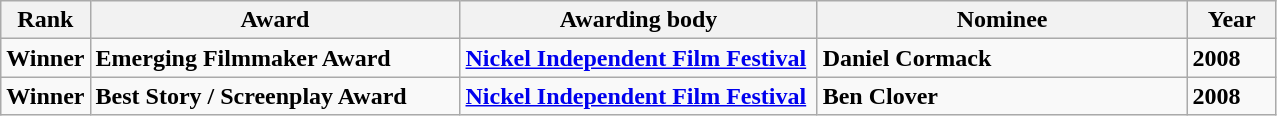<table class="wikitable" align="centre">
<tr>
<th width=7%>Rank</th>
<th width=29%>Award</th>
<th width=28%>Awarding body</th>
<th width=29%>Nominee</th>
<th width=7%>Year</th>
</tr>
<tr>
<td><strong>Winner</strong></td>
<td><strong>Emerging Filmmaker Award</strong></td>
<td><strong><a href='#'>Nickel Independent Film Festival</a></strong></td>
<td><strong>Daniel Cormack</strong></td>
<td><strong>2008</strong></td>
</tr>
<tr>
<td><strong>Winner</strong></td>
<td><strong>Best Story / Screenplay Award</strong></td>
<td><strong><a href='#'>Nickel Independent Film Festival</a></strong></td>
<td><strong>Ben Clover</strong></td>
<td><strong>2008</strong></td>
</tr>
</table>
